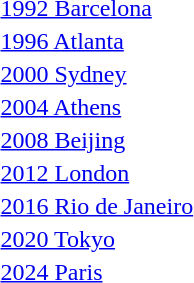<table>
<tr valign="top">
<td rowspan=2><a href='#'>1992 Barcelona</a><br></td>
<td rowspan=2></td>
<td rowspan=2></td>
<td></td>
</tr>
<tr>
<td></td>
</tr>
<tr valign="top">
<td rowspan=2><a href='#'>1996 Atlanta</a><br></td>
<td rowspan=2></td>
<td rowspan=2></td>
<td></td>
</tr>
<tr>
<td></td>
</tr>
<tr valign="top">
<td rowspan=2><a href='#'>2000 Sydney</a><br></td>
<td rowspan=2></td>
<td rowspan=2></td>
<td></td>
</tr>
<tr>
<td></td>
</tr>
<tr valign="top">
<td rowspan=2><a href='#'>2004 Athens</a><br></td>
<td rowspan=2></td>
<td rowspan=2></td>
<td></td>
</tr>
<tr>
<td></td>
</tr>
<tr valign="top">
<td rowspan=2><a href='#'>2008 Beijing</a><br></td>
<td rowspan=2></td>
<td rowspan=2></td>
<td></td>
</tr>
<tr>
<td></td>
</tr>
<tr valign="top">
<td rowspan=2><a href='#'>2012 London</a><br></td>
<td rowspan=2></td>
<td rowspan=2></td>
<td></td>
</tr>
<tr>
<td></td>
</tr>
<tr valign="top">
<td rowspan=2><a href='#'>2016 Rio de Janeiro</a><br></td>
<td rowspan=2></td>
<td rowspan=2></td>
<td></td>
</tr>
<tr>
<td></td>
</tr>
<tr valign="top">
<td rowspan=2><a href='#'>2020 Tokyo</a><br></td>
<td rowspan=2></td>
<td rowspan=2></td>
<td></td>
</tr>
<tr>
<td></td>
</tr>
<tr valign="top">
<td rowspan=2><a href='#'>2024 Paris</a><br></td>
<td rowspan=2></td>
<td rowspan=2></td>
<td></td>
</tr>
<tr>
<td></td>
</tr>
</table>
